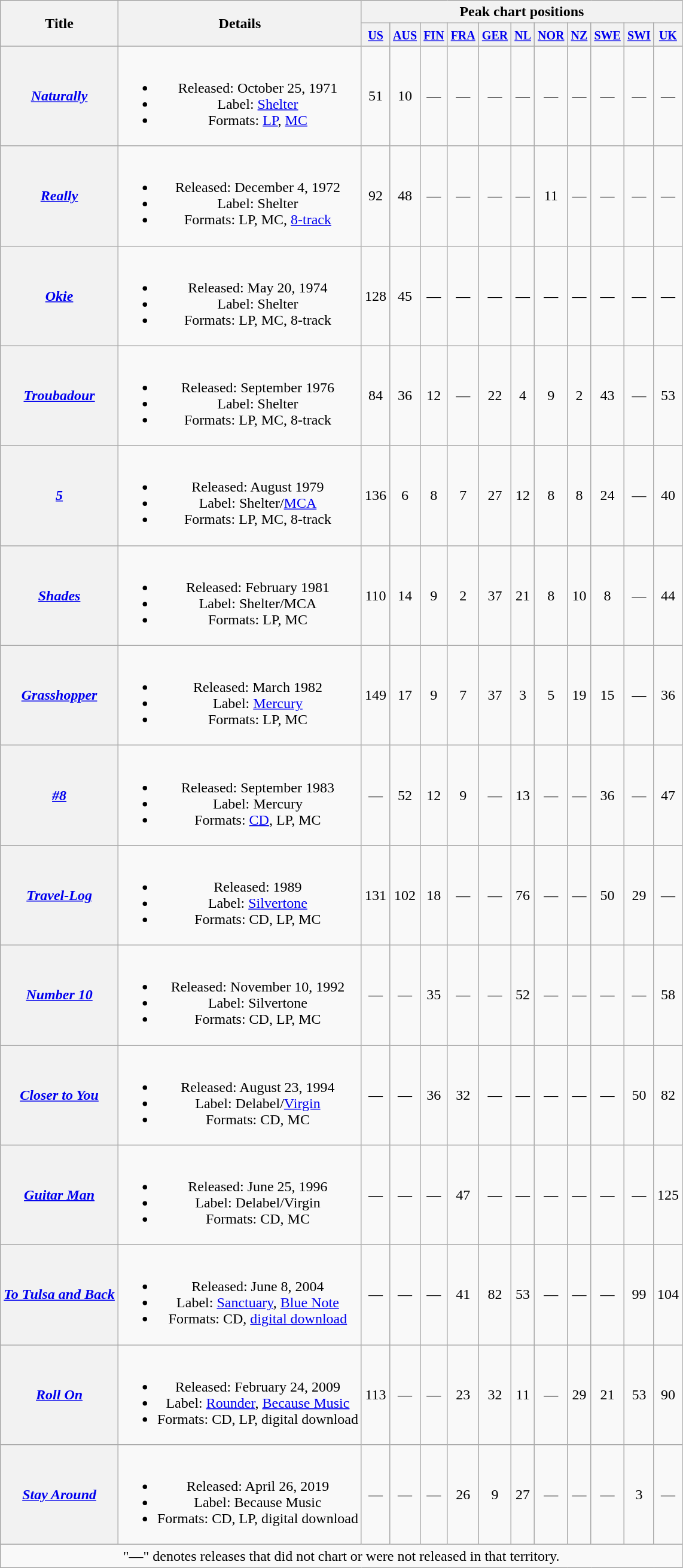<table class="wikitable plainrowheaders" style="text-align:center;">
<tr>
<th scope="col" rowspan="2">Title</th>
<th scope="col" rowspan="2">Details</th>
<th colspan="11">Peak chart positions</th>
</tr>
<tr>
<th><small><a href='#'>US</a></small><br></th>
<th><small><a href='#'>AUS</a></small><br></th>
<th><small><a href='#'>FIN</a></small><br></th>
<th><small><a href='#'>FRA</a></small><br></th>
<th><small><a href='#'>GER</a></small><br></th>
<th><small><a href='#'>NL</a></small><br></th>
<th><small><a href='#'>NOR</a></small><br></th>
<th><small><a href='#'>NZ</a></small><br></th>
<th><small><a href='#'>SWE</a></small><br></th>
<th><small><a href='#'>SWI</a></small><br></th>
<th><small><a href='#'>UK</a></small><br></th>
</tr>
<tr>
<th scope="row"><em><a href='#'>Naturally</a></em></th>
<td><br><ul><li>Released: October 25, 1971</li><li>Label: <a href='#'>Shelter</a></li><li>Formats: <a href='#'>LP</a>, <a href='#'>MC</a></li></ul></td>
<td>51</td>
<td>10</td>
<td>—</td>
<td>—</td>
<td>—</td>
<td>—</td>
<td>—</td>
<td>—</td>
<td>—</td>
<td>—</td>
<td>—</td>
</tr>
<tr>
<th scope="row"><em><a href='#'>Really</a></em></th>
<td><br><ul><li>Released: December 4, 1972</li><li>Label: Shelter</li><li>Formats: LP, MC, <a href='#'>8-track</a></li></ul></td>
<td>92</td>
<td>48</td>
<td>—</td>
<td>—</td>
<td>—</td>
<td>—</td>
<td>11</td>
<td>—</td>
<td>—</td>
<td>—</td>
<td>—</td>
</tr>
<tr>
<th scope="row"><em><a href='#'>Okie</a></em></th>
<td><br><ul><li>Released: May 20, 1974</li><li>Label: Shelter</li><li>Formats: LP, MC, 8-track</li></ul></td>
<td>128</td>
<td>45</td>
<td>—</td>
<td>—</td>
<td>—</td>
<td>—</td>
<td>—</td>
<td>—</td>
<td>—</td>
<td>—</td>
<td>—</td>
</tr>
<tr>
<th scope="row"><em><a href='#'>Troubadour</a></em></th>
<td><br><ul><li>Released: September 1976</li><li>Label: Shelter</li><li>Formats: LP, MC, 8-track</li></ul></td>
<td>84</td>
<td>36</td>
<td>12</td>
<td>—</td>
<td>22</td>
<td>4</td>
<td>9</td>
<td>2</td>
<td>43</td>
<td>—</td>
<td>53</td>
</tr>
<tr>
<th scope="row"><em><a href='#'>5</a></em></th>
<td><br><ul><li>Released: August 1979</li><li>Label: Shelter/<a href='#'>MCA</a></li><li>Formats: LP, MC, 8-track</li></ul></td>
<td>136</td>
<td>6</td>
<td>8</td>
<td>7</td>
<td>27</td>
<td>12</td>
<td>8</td>
<td>8</td>
<td>24</td>
<td>—</td>
<td>40</td>
</tr>
<tr>
<th scope="row"><em><a href='#'>Shades</a></em></th>
<td><br><ul><li>Released: February 1981</li><li>Label: Shelter/MCA</li><li>Formats: LP, MC</li></ul></td>
<td>110</td>
<td>14</td>
<td>9</td>
<td>2</td>
<td>37</td>
<td>21</td>
<td>8</td>
<td>10</td>
<td>8</td>
<td>—</td>
<td>44</td>
</tr>
<tr>
<th scope="row"><em><a href='#'>Grasshopper</a></em></th>
<td><br><ul><li>Released: March 1982</li><li>Label: <a href='#'>Mercury</a></li><li>Formats: LP, MC</li></ul></td>
<td>149</td>
<td>17</td>
<td>9</td>
<td>7</td>
<td>37</td>
<td>3</td>
<td>5</td>
<td>19</td>
<td>15</td>
<td>—</td>
<td>36</td>
</tr>
<tr>
<th scope="row"><em><a href='#'>#8</a></em></th>
<td><br><ul><li>Released: September 1983</li><li>Label: Mercury</li><li>Formats: <a href='#'>CD</a>, LP, MC</li></ul></td>
<td>—</td>
<td>52</td>
<td>12</td>
<td>9</td>
<td>—</td>
<td>13</td>
<td>—</td>
<td>—</td>
<td>36</td>
<td>—</td>
<td>47</td>
</tr>
<tr>
<th scope="row"><em><a href='#'>Travel-Log</a></em></th>
<td><br><ul><li>Released: 1989</li><li>Label: <a href='#'>Silvertone</a></li><li>Formats: CD, LP, MC</li></ul></td>
<td>131</td>
<td>102</td>
<td>18</td>
<td>—</td>
<td>—</td>
<td>76</td>
<td>—</td>
<td>—</td>
<td>50</td>
<td>29</td>
<td>—</td>
</tr>
<tr>
<th scope="row"><em><a href='#'>Number 10</a></em></th>
<td><br><ul><li>Released: November 10, 1992</li><li>Label: Silvertone</li><li>Formats: CD, LP, MC</li></ul></td>
<td>—</td>
<td>—</td>
<td>35</td>
<td>—</td>
<td>—</td>
<td>52</td>
<td>—</td>
<td>—</td>
<td>—</td>
<td>—</td>
<td>58</td>
</tr>
<tr>
<th scope="row"><em><a href='#'>Closer to You</a></em></th>
<td><br><ul><li>Released: August 23, 1994</li><li>Label: Delabel/<a href='#'>Virgin</a></li><li>Formats: CD, MC</li></ul></td>
<td>—</td>
<td>—</td>
<td>36</td>
<td>32</td>
<td>—</td>
<td>—</td>
<td>—</td>
<td>—</td>
<td>—</td>
<td>50</td>
<td>82</td>
</tr>
<tr>
<th scope="row"><em><a href='#'>Guitar Man</a></em></th>
<td><br><ul><li>Released: June 25, 1996</li><li>Label: Delabel/Virgin</li><li>Formats: CD, MC</li></ul></td>
<td>—</td>
<td>—</td>
<td>—</td>
<td>47</td>
<td>—</td>
<td>—</td>
<td>—</td>
<td>—</td>
<td>—</td>
<td>—</td>
<td>125</td>
</tr>
<tr>
<th scope="row"><em><a href='#'>To Tulsa and Back</a></em></th>
<td><br><ul><li>Released: June 8, 2004</li><li>Label: <a href='#'>Sanctuary</a>, <a href='#'>Blue Note</a></li><li>Formats: CD, <a href='#'>digital download</a></li></ul></td>
<td>—</td>
<td>—</td>
<td>—</td>
<td>41</td>
<td>82</td>
<td>53</td>
<td>—</td>
<td>—</td>
<td>—</td>
<td>99</td>
<td>104</td>
</tr>
<tr>
<th scope="row"><em><a href='#'>Roll On</a></em></th>
<td><br><ul><li>Released: February 24, 2009</li><li>Label: <a href='#'>Rounder</a>, <a href='#'>Because Music</a></li><li>Formats: CD, LP, digital download</li></ul></td>
<td>113</td>
<td>—</td>
<td>—</td>
<td>23</td>
<td>32</td>
<td>11</td>
<td>—</td>
<td>29</td>
<td>21</td>
<td>53</td>
<td>90</td>
</tr>
<tr>
<th scope="row"><em><a href='#'>Stay Around</a></em></th>
<td><br><ul><li>Released: April 26, 2019</li><li>Label: Because Music</li><li>Formats: CD, LP, digital download</li></ul></td>
<td>—<br></td>
<td>—</td>
<td>—</td>
<td>26</td>
<td>9</td>
<td>27</td>
<td>—</td>
<td>—</td>
<td>—</td>
<td>3</td>
<td>—<br></td>
</tr>
<tr>
<td colspan="13">"—" denotes releases that did not chart or were not released in that territory.</td>
</tr>
</table>
